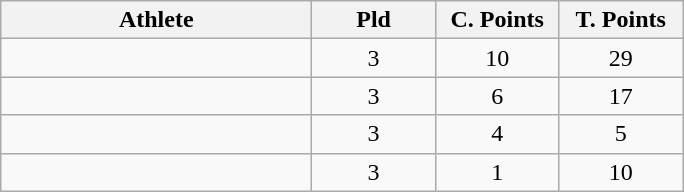<table class="wikitable" style="text-align:center">
<tr>
<th width=200>Athlete</th>
<th width=75>Pld</th>
<th width=75>C. Points</th>
<th width=75>T. Points</th>
</tr>
<tr>
<td style="text-align:left"></td>
<td>3</td>
<td>10</td>
<td>29</td>
</tr>
<tr>
<td style="text-align:left"></td>
<td>3</td>
<td>6</td>
<td>17</td>
</tr>
<tr>
<td style="text-align:left"></td>
<td>3</td>
<td>4</td>
<td>5</td>
</tr>
<tr>
<td style="text-align:left"></td>
<td>3</td>
<td>1</td>
<td>10</td>
</tr>
</table>
